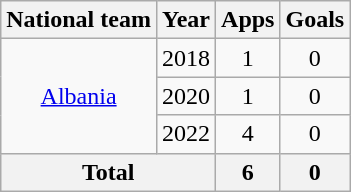<table class="wikitable" style="text-align:center">
<tr>
<th>National team</th>
<th>Year</th>
<th>Apps</th>
<th>Goals</th>
</tr>
<tr>
<td rowspan="3"><a href='#'>Albania</a></td>
<td>2018</td>
<td>1</td>
<td>0</td>
</tr>
<tr>
<td>2020</td>
<td>1</td>
<td>0</td>
</tr>
<tr>
<td>2022</td>
<td>4</td>
<td>0</td>
</tr>
<tr>
<th colspan="2">Total</th>
<th>6</th>
<th>0</th>
</tr>
</table>
